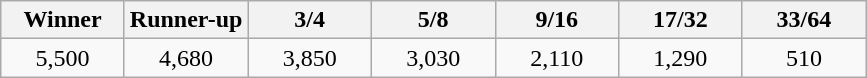<table class="wikitable" style="text-align:center">
<tr>
<th width="75">Winner</th>
<th width="75">Runner-up</th>
<th width="75">3/4</th>
<th width="75">5/8</th>
<th width="75">9/16</th>
<th width="75">17/32</th>
<th width="75">33/64</th>
</tr>
<tr>
<td>5,500</td>
<td>4,680</td>
<td>3,850</td>
<td>3,030</td>
<td>2,110</td>
<td>1,290</td>
<td>510</td>
</tr>
</table>
